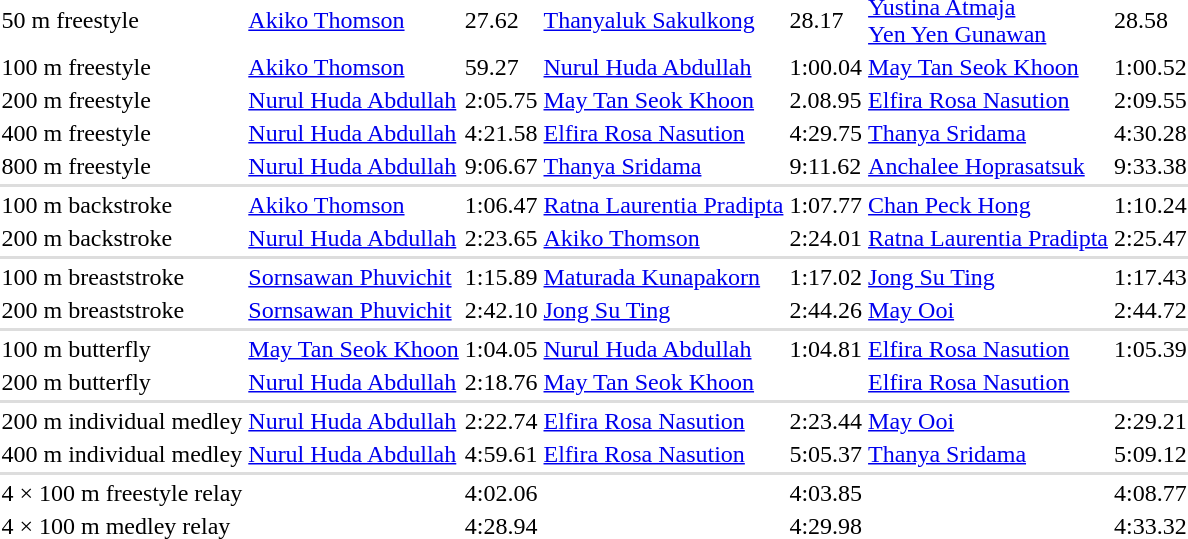<table>
<tr>
<td>50 m freestyle</td>
<td> <a href='#'>Akiko Thomson</a></td>
<td>27.62</td>
<td> <a href='#'>Thanyaluk Sakulkong</a></td>
<td>28.17</td>
<td> <a href='#'>Yustina Atmaja</a> <br>  <a href='#'>Yen Yen Gunawan</a></td>
<td>28.58</td>
</tr>
<tr>
<td>100 m freestyle</td>
<td> <a href='#'>Akiko Thomson</a></td>
<td>59.27</td>
<td> <a href='#'>Nurul Huda Abdullah</a></td>
<td>1:00.04</td>
<td> <a href='#'>May Tan Seok Khoon</a></td>
<td>1:00.52</td>
</tr>
<tr>
<td>200 m freestyle</td>
<td> <a href='#'>Nurul Huda Abdullah</a></td>
<td>2:05.75</td>
<td> <a href='#'>May Tan Seok Khoon</a></td>
<td>2.08.95</td>
<td> <a href='#'>Elfira Rosa Nasution</a></td>
<td>2:09.55</td>
</tr>
<tr>
<td>400 m freestyle</td>
<td> <a href='#'>Nurul Huda Abdullah</a></td>
<td>4:21.58</td>
<td> <a href='#'>Elfira Rosa Nasution</a></td>
<td>4:29.75</td>
<td> <a href='#'>Thanya Sridama</a></td>
<td>4:30.28</td>
</tr>
<tr>
<td>800 m freestyle</td>
<td> <a href='#'>Nurul Huda Abdullah</a></td>
<td>9:06.67</td>
<td> <a href='#'>Thanya Sridama</a></td>
<td>9:11.62</td>
<td> <a href='#'>Anchalee Hoprasatsuk</a></td>
<td>9:33.38</td>
</tr>
<tr bgcolor=#DDDDDD>
<td colspan=7></td>
</tr>
<tr>
<td>100 m backstroke</td>
<td> <a href='#'>Akiko Thomson</a></td>
<td>1:06.47</td>
<td> <a href='#'>Ratna Laurentia Pradipta</a></td>
<td>1:07.77</td>
<td> <a href='#'>Chan Peck Hong</a></td>
<td>1:10.24</td>
</tr>
<tr>
<td>200 m backstroke</td>
<td> <a href='#'>Nurul Huda Abdullah</a></td>
<td>2:23.65</td>
<td> <a href='#'>Akiko Thomson</a></td>
<td>2:24.01</td>
<td> <a href='#'>Ratna Laurentia Pradipta</a></td>
<td>2:25.47</td>
</tr>
<tr bgcolor=#DDDDDD>
<td colspan=7></td>
</tr>
<tr>
<td>100 m breaststroke</td>
<td> <a href='#'>Sornsawan Phuvichit</a></td>
<td>1:15.89</td>
<td> <a href='#'>Maturada Kunapakorn</a></td>
<td>1:17.02</td>
<td> <a href='#'>Jong Su Ting</a></td>
<td>1:17.43</td>
</tr>
<tr>
<td>200 m breaststroke</td>
<td> <a href='#'>Sornsawan Phuvichit</a></td>
<td>2:42.10</td>
<td> <a href='#'>Jong Su Ting</a></td>
<td>2:44.26</td>
<td> <a href='#'>May Ooi</a></td>
<td>2:44.72</td>
</tr>
<tr bgcolor=#DDDDDD>
<td colspan=7></td>
</tr>
<tr>
<td>100 m butterfly</td>
<td> <a href='#'>May Tan Seok Khoon</a></td>
<td>1:04.05</td>
<td> <a href='#'>Nurul Huda Abdullah</a></td>
<td>1:04.81</td>
<td> <a href='#'>Elfira Rosa Nasution</a></td>
<td>1:05.39</td>
</tr>
<tr>
<td>200 m butterfly</td>
<td> <a href='#'>Nurul Huda Abdullah</a></td>
<td>2:18.76</td>
<td> <a href='#'>May Tan Seok Khoon</a></td>
<td></td>
<td> <a href='#'>Elfira Rosa Nasution</a></td>
<td></td>
</tr>
<tr bgcolor=#DDDDDD>
<td colspan=7></td>
</tr>
<tr>
<td>200 m individual medley</td>
<td> <a href='#'>Nurul Huda Abdullah</a></td>
<td>2:22.74</td>
<td> <a href='#'>Elfira Rosa Nasution</a></td>
<td>2:23.44</td>
<td> <a href='#'>May Ooi</a></td>
<td>2:29.21</td>
</tr>
<tr>
<td>400 m individual medley</td>
<td> <a href='#'>Nurul Huda Abdullah</a></td>
<td>4:59.61</td>
<td> <a href='#'>Elfira Rosa Nasution</a></td>
<td>5:05.37</td>
<td> <a href='#'>Thanya Sridama</a></td>
<td>5:09.12</td>
</tr>
<tr bgcolor=#DDDDDD>
<td colspan=7></td>
</tr>
<tr>
<td>4 × 100 m freestyle relay</td>
<td></td>
<td>4:02.06</td>
<td></td>
<td>4:03.85</td>
<td></td>
<td>4:08.77</td>
</tr>
<tr>
<td>4 × 100 m medley relay</td>
<td></td>
<td>4:28.94</td>
<td></td>
<td>4:29.98</td>
<td></td>
<td>4:33.32</td>
</tr>
</table>
